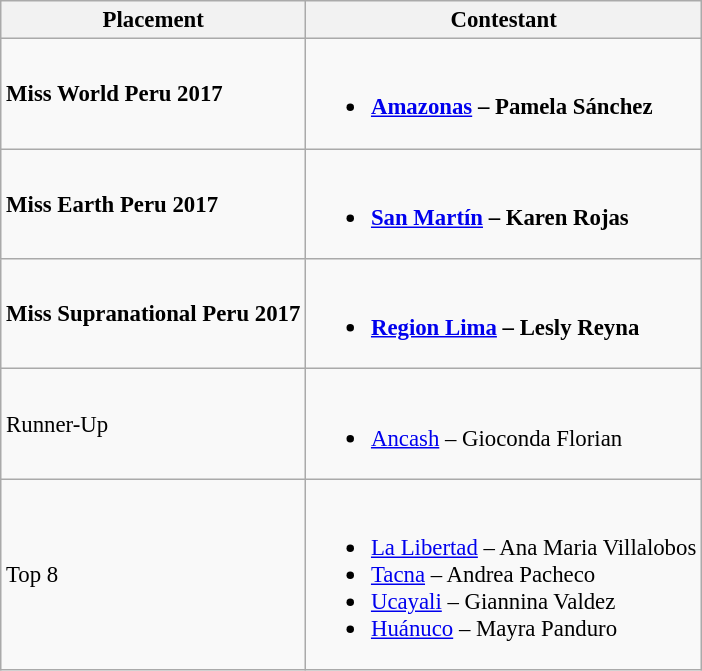<table class="wikitable sortable" style="font-size: 95%;">
<tr>
<th>Placement</th>
<th>Contestant</th>
</tr>
<tr>
<td><strong>Miss World Peru 2017</strong></td>
<td><br><ul><li><strong><a href='#'>Amazonas</a> – Pamela Sánchez</strong></li></ul></td>
</tr>
<tr>
<td><strong>Miss Earth Peru 2017</strong></td>
<td><br><ul><li><strong><a href='#'>San Martín</a> – Karen Rojas</strong></li></ul></td>
</tr>
<tr>
<td><strong>Miss Supranational Peru 2017</strong></td>
<td><br><ul><li><strong><a href='#'>Region Lima</a> – Lesly Reyna</strong></li></ul></td>
</tr>
<tr>
<td>Runner-Up</td>
<td><br><ul><li><a href='#'>Ancash</a> – Gioconda Florian</li></ul></td>
</tr>
<tr>
<td>Top 8</td>
<td><br><ul><li><a href='#'>La Libertad</a> – Ana Maria Villalobos</li><li><a href='#'>Tacna</a> – Andrea Pacheco</li><li><a href='#'>Ucayali</a> – Giannina Valdez</li><li><a href='#'>Huánuco</a> – Mayra Panduro</li></ul></td>
</tr>
</table>
